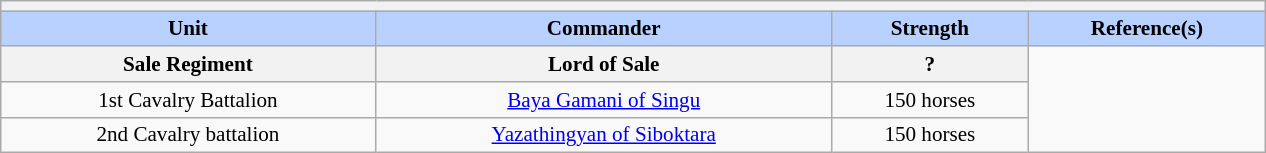<table class="wikitable collapsible" style="min-width:60em; margin:0.3em auto; font-size:88%;">
<tr>
<th colspan=5></th>
</tr>
<tr>
<th style="background-color:#B9D1FF">Unit</th>
<th style="background-color:#B9D1FF">Commander</th>
<th style="background-color:#B9D1FF">Strength</th>
<th style="background-color:#B9D1FF">Reference(s)</th>
</tr>
<tr>
<th colspan="1">Sale Regiment</th>
<th colspan="1">Lord of Sale</th>
<th colspan="1">?</th>
<td rowspan=3></td>
</tr>
<tr>
<td align="center">1st Cavalry Battalion</td>
<td align="center"><a href='#'>Baya Gamani of Singu</a></td>
<td align="center">150 horses</td>
</tr>
<tr>
<td align="center">2nd Cavalry battalion</td>
<td align="center"><a href='#'>Yazathingyan of Siboktara</a></td>
<td align="center">150 horses</td>
</tr>
</table>
